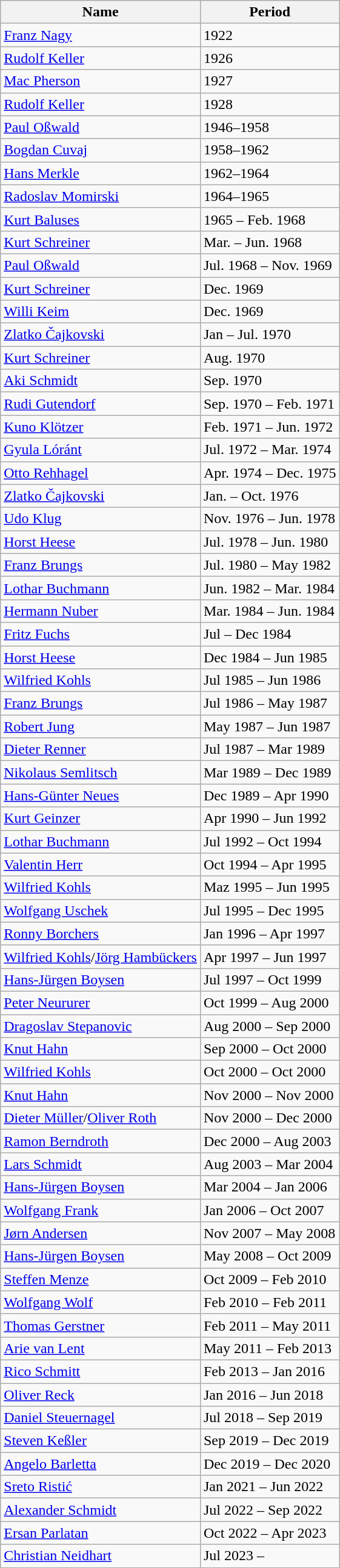<table class="wikitable">
<tr>
<th>Name</th>
<th>Period</th>
</tr>
<tr>
<td><a href='#'>Franz Nagy</a></td>
<td>1922</td>
</tr>
<tr>
<td><a href='#'>Rudolf Keller</a></td>
<td>1926</td>
</tr>
<tr>
<td><a href='#'>Mac Pherson</a></td>
<td>1927</td>
</tr>
<tr>
<td><a href='#'>Rudolf Keller</a></td>
<td>1928</td>
</tr>
<tr>
<td><a href='#'>Paul Oßwald</a></td>
<td>1946–1958</td>
</tr>
<tr>
<td><a href='#'>Bogdan Cuvaj</a></td>
<td>1958–1962</td>
</tr>
<tr>
<td><a href='#'>Hans Merkle</a></td>
<td>1962–1964</td>
</tr>
<tr>
<td><a href='#'>Radoslav Momirski</a></td>
<td>1964–1965</td>
</tr>
<tr>
<td><a href='#'>Kurt Baluses</a></td>
<td>1965 – Feb. 1968</td>
</tr>
<tr>
<td><a href='#'>Kurt Schreiner</a></td>
<td>Mar. – Jun. 1968</td>
</tr>
<tr>
<td><a href='#'>Paul Oßwald</a></td>
<td>Jul. 1968 – Nov. 1969</td>
</tr>
<tr>
<td><a href='#'>Kurt Schreiner</a></td>
<td>Dec. 1969</td>
</tr>
<tr>
<td><a href='#'>Willi Keim</a></td>
<td>Dec. 1969</td>
</tr>
<tr>
<td><a href='#'>Zlatko Čajkovski</a></td>
<td>Jan – Jul. 1970</td>
</tr>
<tr>
<td><a href='#'>Kurt Schreiner</a></td>
<td>Aug. 1970</td>
</tr>
<tr>
<td><a href='#'>Aki Schmidt</a></td>
<td>Sep. 1970</td>
</tr>
<tr>
<td><a href='#'>Rudi Gutendorf</a></td>
<td>Sep. 1970 – Feb. 1971</td>
</tr>
<tr>
<td><a href='#'>Kuno Klötzer</a></td>
<td>Feb. 1971 – Jun. 1972</td>
</tr>
<tr>
<td><a href='#'>Gyula Lóránt</a></td>
<td>Jul. 1972 – Mar. 1974</td>
</tr>
<tr>
<td><a href='#'>Otto Rehhagel</a></td>
<td>Apr. 1974 – Dec. 1975</td>
</tr>
<tr>
<td><a href='#'>Zlatko Čajkovski</a></td>
<td>Jan. – Oct. 1976</td>
</tr>
<tr>
<td><a href='#'>Udo Klug</a></td>
<td>Nov. 1976 – Jun. 1978</td>
</tr>
<tr>
<td><a href='#'>Horst Heese</a></td>
<td>Jul. 1978 – Jun. 1980</td>
</tr>
<tr>
<td><a href='#'>Franz Brungs</a></td>
<td>Jul. 1980 – May 1982</td>
</tr>
<tr>
<td><a href='#'>Lothar Buchmann</a></td>
<td>Jun. 1982 – Mar. 1984</td>
</tr>
<tr>
<td><a href='#'>Hermann Nuber</a></td>
<td>Mar. 1984 – Jun. 1984</td>
</tr>
<tr>
<td><a href='#'>Fritz Fuchs</a></td>
<td>Jul – Dec 1984</td>
</tr>
<tr>
<td><a href='#'>Horst Heese</a></td>
<td>Dec 1984 – Jun 1985</td>
</tr>
<tr>
<td><a href='#'>Wilfried Kohls</a></td>
<td>Jul 1985 – Jun 1986</td>
</tr>
<tr>
<td><a href='#'>Franz Brungs</a></td>
<td>Jul 1986 – May 1987</td>
</tr>
<tr>
<td><a href='#'>Robert Jung</a></td>
<td>May 1987 – Jun 1987</td>
</tr>
<tr>
<td><a href='#'>Dieter Renner</a></td>
<td>Jul 1987 – Mar 1989</td>
</tr>
<tr>
<td><a href='#'>Nikolaus Semlitsch</a></td>
<td>Mar 1989 – Dec 1989</td>
</tr>
<tr>
<td><a href='#'>Hans-Günter Neues</a></td>
<td>Dec 1989 – Apr 1990</td>
</tr>
<tr>
<td><a href='#'>Kurt Geinzer</a></td>
<td>Apr 1990 – Jun 1992</td>
</tr>
<tr>
<td><a href='#'>Lothar Buchmann</a></td>
<td>Jul 1992 – Oct 1994</td>
</tr>
<tr>
<td><a href='#'>Valentin Herr</a></td>
<td>Oct 1994 – Apr 1995</td>
</tr>
<tr>
<td><a href='#'>Wilfried Kohls</a></td>
<td>Maz 1995 – Jun 1995</td>
</tr>
<tr>
<td><a href='#'>Wolfgang Uschek</a></td>
<td>Jul 1995 – Dec 1995</td>
</tr>
<tr>
<td><a href='#'>Ronny Borchers</a></td>
<td>Jan 1996 – Apr 1997</td>
</tr>
<tr>
<td><a href='#'>Wilfried Kohls</a>/<a href='#'>Jörg Hambückers</a></td>
<td>Apr 1997 – Jun 1997</td>
</tr>
<tr>
<td><a href='#'>Hans-Jürgen Boysen</a></td>
<td>Jul 1997 – Oct 1999</td>
</tr>
<tr>
<td><a href='#'>Peter Neururer</a></td>
<td>Oct 1999 – Aug 2000</td>
</tr>
<tr>
<td><a href='#'>Dragoslav Stepanovic</a></td>
<td>Aug 2000 – Sep 2000</td>
</tr>
<tr>
<td><a href='#'>Knut Hahn</a></td>
<td>Sep 2000 – Oct 2000</td>
</tr>
<tr>
<td><a href='#'>Wilfried Kohls</a></td>
<td>Oct 2000 – Oct 2000</td>
</tr>
<tr>
<td><a href='#'>Knut Hahn</a></td>
<td>Nov 2000 – Nov 2000</td>
</tr>
<tr>
<td><a href='#'>Dieter Müller</a>/<a href='#'>Oliver Roth</a></td>
<td>Nov 2000 – Dec 2000</td>
</tr>
<tr>
<td><a href='#'>Ramon Berndroth</a></td>
<td>Dec 2000 – Aug 2003</td>
</tr>
<tr>
<td><a href='#'>Lars Schmidt</a></td>
<td>Aug 2003 – Mar 2004</td>
</tr>
<tr>
<td><a href='#'>Hans-Jürgen Boysen</a></td>
<td>Mar 2004 – Jan 2006</td>
</tr>
<tr>
<td><a href='#'>Wolfgang Frank</a></td>
<td>Jan 2006 – Oct 2007</td>
</tr>
<tr>
<td><a href='#'>Jørn Andersen</a></td>
<td>Nov 2007 – May 2008</td>
</tr>
<tr>
<td><a href='#'>Hans-Jürgen Boysen</a></td>
<td>May 2008 – Oct 2009</td>
</tr>
<tr>
<td><a href='#'>Steffen Menze</a></td>
<td>Oct 2009 – Feb 2010</td>
</tr>
<tr>
<td><a href='#'>Wolfgang Wolf</a></td>
<td>Feb 2010 – Feb 2011</td>
</tr>
<tr>
<td><a href='#'>Thomas Gerstner</a></td>
<td>Feb 2011 – May 2011</td>
</tr>
<tr>
<td><a href='#'>Arie van Lent</a></td>
<td>May 2011 – Feb 2013</td>
</tr>
<tr>
<td><a href='#'>Rico Schmitt</a></td>
<td>Feb 2013 – Jan 2016</td>
</tr>
<tr>
<td><a href='#'>Oliver Reck</a></td>
<td>Jan 2016 – Jun 2018</td>
</tr>
<tr>
<td><a href='#'>Daniel Steuernagel</a></td>
<td>Jul 2018 – Sep 2019</td>
</tr>
<tr>
<td><a href='#'>Steven Keßler</a></td>
<td>Sep 2019 – Dec 2019</td>
</tr>
<tr>
<td><a href='#'>Angelo Barletta</a></td>
<td>Dec 2019 – Dec 2020</td>
</tr>
<tr>
<td><a href='#'>Sreto Ristić</a></td>
<td>Jan 2021 – Jun 2022</td>
</tr>
<tr>
<td><a href='#'>Alexander Schmidt</a></td>
<td>Jul 2022 – Sep 2022</td>
</tr>
<tr>
<td><a href='#'>Ersan Parlatan</a></td>
<td>Oct 2022 – Apr 2023</td>
</tr>
<tr>
<td><a href='#'>Christian Neidhart</a></td>
<td>Jul 2023 –</td>
</tr>
</table>
